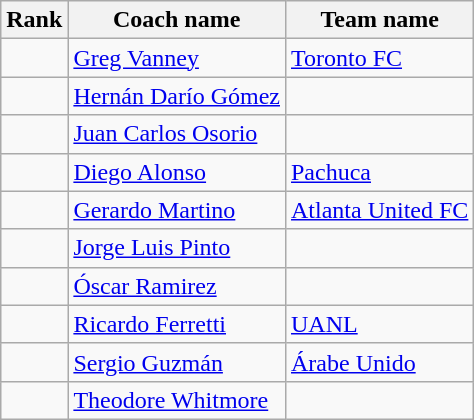<table class="wikitable">
<tr>
<th>Rank</th>
<th>Coach name</th>
<th>Team name</th>
</tr>
<tr>
<td></td>
<td> <a href='#'>Greg Vanney</a></td>
<td> <a href='#'>Toronto FC</a></td>
</tr>
<tr>
<td></td>
<td> <a href='#'>Hernán Darío Gómez</a></td>
<td></td>
</tr>
<tr>
<td></td>
<td> <a href='#'>Juan Carlos Osorio</a></td>
<td></td>
</tr>
<tr>
<td></td>
<td> <a href='#'>Diego Alonso</a></td>
<td> <a href='#'>Pachuca</a></td>
</tr>
<tr>
<td></td>
<td> <a href='#'>Gerardo Martino</a></td>
<td> <a href='#'>Atlanta United FC</a></td>
</tr>
<tr>
<td></td>
<td> <a href='#'>Jorge Luis Pinto</a></td>
<td></td>
</tr>
<tr>
<td></td>
<td> <a href='#'>Óscar Ramirez</a></td>
<td></td>
</tr>
<tr>
<td></td>
<td> <a href='#'>Ricardo Ferretti</a></td>
<td> <a href='#'>UANL</a></td>
</tr>
<tr>
<td></td>
<td> <a href='#'>Sergio Guzmán</a></td>
<td> <a href='#'>Árabe Unido</a></td>
</tr>
<tr>
<td></td>
<td> <a href='#'>Theodore Whitmore</a></td>
<td></td>
</tr>
</table>
